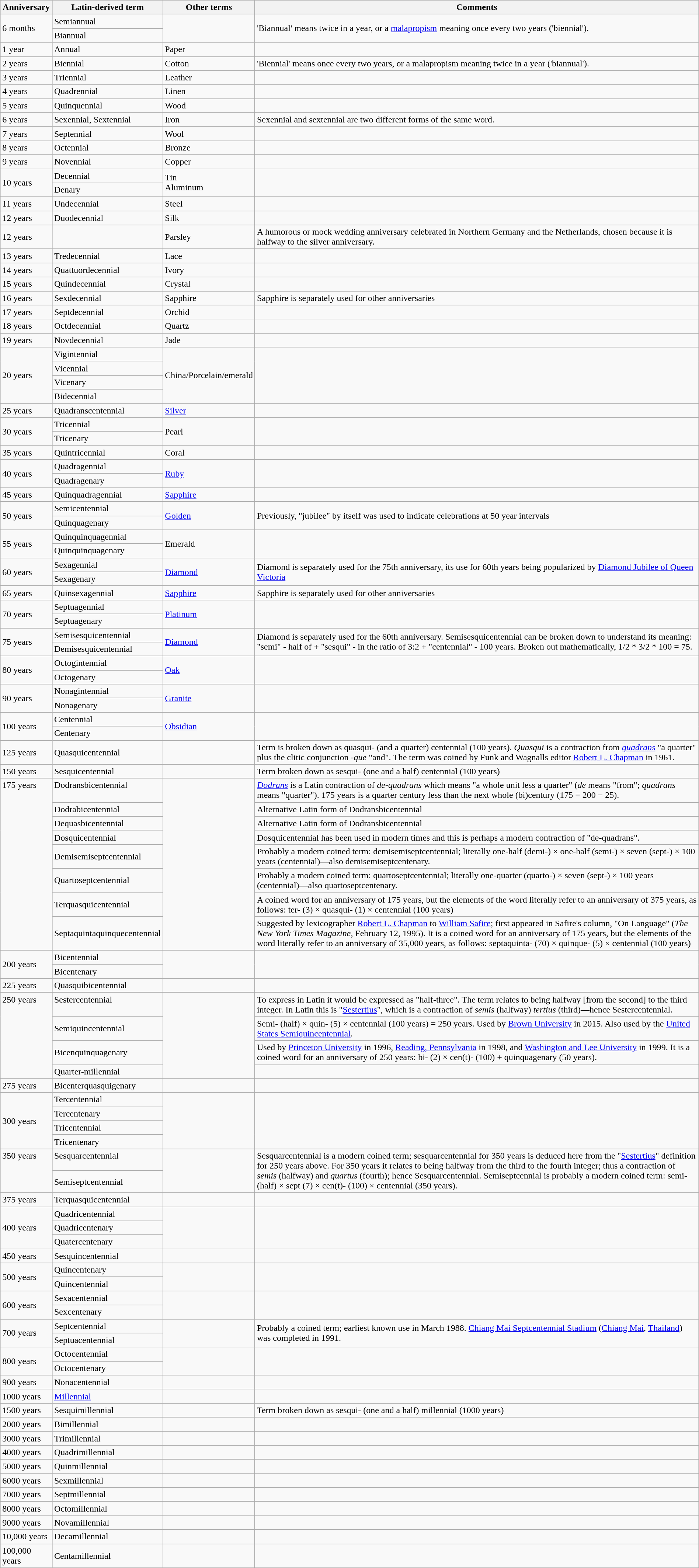<table class="wikitable" style="margin-right:0">
<tr>
<th>Anniversary</th>
<th>Latin-derived term</th>
<th>Other terms</th>
<th>Comments</th>
</tr>
<tr>
<td rowspan=2>6 months</td>
<td>Semiannual</td>
<td rowspan=2></td>
<td rowspan=2>'Biannual' means twice in a year, or a <a href='#'>malapropism</a> meaning once every two years ('biennial').</td>
</tr>
<tr>
<td>Biannual</td>
</tr>
<tr>
<td>1 year</td>
<td>Annual</td>
<td>Paper</td>
<td></td>
</tr>
<tr>
<td>2 years</td>
<td>Biennial</td>
<td>Cotton</td>
<td>'Biennial' means once every two years, or a malapropism meaning twice in a year ('biannual').</td>
</tr>
<tr>
<td>3 years</td>
<td>Triennial</td>
<td>Leather</td>
<td></td>
</tr>
<tr>
<td>4 years</td>
<td>Quadrennial</td>
<td>Linen</td>
<td></td>
</tr>
<tr>
<td>5 years</td>
<td>Quinquennial</td>
<td>Wood</td>
<td></td>
</tr>
<tr>
<td>6 years</td>
<td>Sexennial, Sextennial</td>
<td>Iron</td>
<td>Sexennial and sextennial are two different forms of the same word.</td>
</tr>
<tr>
<td>7 years</td>
<td>Septennial</td>
<td>Wool</td>
<td></td>
</tr>
<tr>
<td>8 years</td>
<td>Octennial</td>
<td>Bronze</td>
<td></td>
</tr>
<tr>
<td>9 years</td>
<td>Novennial</td>
<td>Copper</td>
<td></td>
</tr>
<tr>
<td rowspan=2>10 years</td>
<td>Decennial</td>
<td rowspan=2>Tin<br>Aluminum</td>
<td rowspan=2></td>
</tr>
<tr>
<td>Denary</td>
</tr>
<tr>
<td>11 years</td>
<td>Undecennial</td>
<td>Steel</td>
<td></td>
</tr>
<tr>
<td>12 years</td>
<td>Duodecennial</td>
<td>Silk</td>
<td></td>
</tr>
<tr>
<td>12 years</td>
<td></td>
<td>Parsley</td>
<td>A humorous or mock wedding anniversary celebrated in Northern Germany and the Netherlands, chosen because it is halfway to the silver anniversary.</td>
</tr>
<tr>
<td>13 years</td>
<td>Tredecennial</td>
<td>Lace</td>
<td></td>
</tr>
<tr>
<td>14 years</td>
<td>Quattuordecennial</td>
<td>Ivory</td>
<td></td>
</tr>
<tr>
<td>15 years</td>
<td>Quindecennial</td>
<td>Crystal</td>
<td></td>
</tr>
<tr>
<td>16 years</td>
<td>Sexdecennial</td>
<td>Sapphire</td>
<td>Sapphire is separately used for other anniversaries</td>
</tr>
<tr>
<td>17 years</td>
<td>Septdecennial</td>
<td>Orchid</td>
<td></td>
</tr>
<tr>
<td>18 years</td>
<td>Octdecennial</td>
<td>Quartz</td>
<td></td>
</tr>
<tr>
<td>19 years</td>
<td>Novdecennial</td>
<td>Jade</td>
<td></td>
</tr>
<tr>
<td rowspan=4>20 years</td>
<td>Vigintennial</td>
<td rowspan=4>China/Porcelain/emerald</td>
<td rowspan=4></td>
</tr>
<tr>
<td>Vicennial</td>
</tr>
<tr>
<td>Vicenary</td>
</tr>
<tr>
<td>Bidecennial</td>
</tr>
<tr>
<td>25 years</td>
<td>Quadranscentennial</td>
<td><a href='#'>Silver</a></td>
<td></td>
</tr>
<tr>
<td rowspan=2>30 years</td>
<td>Tricennial</td>
<td rowspan=2>Pearl</td>
<td rowspan=2></td>
</tr>
<tr>
<td>Tricenary</td>
</tr>
<tr>
<td>35 years</td>
<td>Quintricennial</td>
<td>Coral</td>
<td></td>
</tr>
<tr>
<td rowspan=2>40 years</td>
<td>Quadragennial</td>
<td rowspan=2><a href='#'>Ruby</a></td>
<td rowspan=2></td>
</tr>
<tr>
<td>Quadragenary</td>
</tr>
<tr>
<td>45 years</td>
<td>Quinquadragennial</td>
<td><a href='#'>Sapphire</a></td>
<td></td>
</tr>
<tr>
<td rowspan=2>50 years</td>
<td>Semicentennial</td>
<td rowspan=2><a href='#'>Golden</a></td>
<td rowspan=2>Previously, "jubilee" by itself was used to indicate celebrations at 50 year intervals</td>
</tr>
<tr>
<td>Quinquagenary</td>
</tr>
<tr>
<td rowspan=2>55 years</td>
<td>Quinquinquagennial</td>
<td rowspan=2>Emerald</td>
<td rowspan=2></td>
</tr>
<tr>
<td>Quinquinquagenary</td>
</tr>
<tr>
<td rowspan=2>60 years</td>
<td>Sexagennial</td>
<td rowspan=2><a href='#'>Diamond</a></td>
<td rowspan=2>Diamond is separately used for the 75th anniversary, its use for 60th years being popularized by <a href='#'>Diamond Jubilee of Queen Victoria</a></td>
</tr>
<tr>
<td>Sexagenary</td>
</tr>
<tr>
<td>65 years</td>
<td>Quinsexagennial</td>
<td><a href='#'>Sapphire</a></td>
<td>Sapphire is separately used for other anniversaries</td>
</tr>
<tr>
<td rowspan=2>70 years</td>
<td>Septuagennial</td>
<td rowspan=2><a href='#'>Platinum</a></td>
<td rowspan=2></td>
</tr>
<tr>
<td> Septuagenary</td>
</tr>
<tr>
<td rowspan=2>75 years</td>
<td>Semisesquicentennial</td>
<td rowspan=2><a href='#'>Diamond</a></td>
<td rowspan=2>Diamond is separately used for the 60th anniversary. Semisesquicentennial can be broken down to understand its meaning:  "semi" - half of + "sesqui" - in the ratio of 3:2 + "centennial" - 100 years. Broken out mathematically, 1/2 * 3/2 * 100 = 75.</td>
</tr>
<tr>
<td>Demisesquicentennial</td>
</tr>
<tr>
<td rowspan=2>80 years</td>
<td>Octogintennial</td>
<td rowspan=2><a href='#'>Oak</a></td>
<td rowspan=2></td>
</tr>
<tr>
<td>Octogenary</td>
</tr>
<tr>
<td rowspan=2>90 years</td>
<td>Nonagintennial</td>
<td rowspan=2><a href='#'>Granite</a></td>
<td rowspan=2></td>
</tr>
<tr>
<td>Nonagenary</td>
</tr>
<tr>
<td rowspan=2>100 years</td>
<td>Centennial</td>
<td rowspan=2><a href='#'>Obsidian</a></td>
<td rowspan=2></td>
</tr>
<tr>
<td>Centenary</td>
</tr>
<tr>
<td>125 years</td>
<td>Quasquicentennial</td>
<td></td>
<td>Term is broken down as quasqui- (and a quarter) centennial (100 years). <em>Quasqui</em> is a contraction from <em><a href='#'>quadrans</a></em> "a quarter" plus the clitic conjunction -<em>que</em> "and". The term was coined by Funk and Wagnalls editor <a href='#'>Robert L. Chapman</a> in 1961.</td>
</tr>
<tr>
<td>150 years</td>
<td>Sesquicentennial</td>
<td></td>
<td>Term broken down as sesqui- (one and a half) centennial (100 years)</td>
</tr>
<tr valign="top">
<td rowspan=8>175 years</td>
<td>Dodransbicentennial</td>
<td rowspan=8></td>
<td><em><a href='#'>Dodrans</a></em> is a Latin contraction of <em>de-quadrans</em> which means "a whole unit less a quarter" (<em>de</em> means "from"; <em>quadrans</em> means "quarter"). 175 years is a quarter century less than the next whole (bi)century (175 = 200 − 25).</td>
</tr>
<tr>
<td>Dodrabicentennial</td>
<td>Alternative Latin form of Dodransbicentennial</td>
</tr>
<tr>
<td>Dequasbicentennial</td>
<td>Alternative Latin form of Dodransbicentennial</td>
</tr>
<tr>
<td>Dosquicentennial</td>
<td>Dosquicentennial has been used in modern times and this is perhaps a modern contraction of "de-quadrans".</td>
</tr>
<tr>
<td>Demisemiseptcentennial</td>
<td>Probably a modern coined term: demisemiseptcentennial; literally one-half (demi-) × one-half (semi-) × seven (sept-) × 100 years (centennial)—also demisemiseptcentenary.</td>
</tr>
<tr>
<td>Quartoseptcentennial</td>
<td>Probably a modern coined term: quartoseptcentennial; literally one-quarter (quarto-) × seven (sept-) × 100 years (centennial)—also quartoseptcentenary.</td>
</tr>
<tr>
<td>Terquasquicentennial</td>
<td>A coined word for an anniversary of 175 years, but the elements of the word literally refer to an anniversary of 375 years, as follows: ter- (3) × quasqui- (1) × centennial (100 years)</td>
</tr>
<tr>
<td>Septaquintaquinquecentennial</td>
<td>Suggested by lexicographer <a href='#'>Robert L. Chapman</a> to <a href='#'>William Safire</a>; first appeared in Safire's column, "On Language" (<em>The New York Times Magazine</em>, February 12, 1995). It is a coined word for an anniversary of 175 years, but the elements of the word literally refer to an anniversary of 35,000 years, as follows: septaquinta- (70) × quinque- (5) × centennial (100 years)</td>
</tr>
<tr>
<td rowspan=2>200 years</td>
<td>Bicentennial</td>
<td rowspan=2></td>
<td rowspan=2></td>
</tr>
<tr>
<td>Bicentenary</td>
</tr>
<tr>
<td>225 years</td>
<td>Quasquibicentennial</td>
<td></td>
<td></td>
</tr>
<tr>
</tr>
<tr valign="top">
<td rowspan=4>250 years</td>
<td>Sestercentennial</td>
<td rowspan=4></td>
<td>To express  in Latin it would be expressed as "half-three". The term relates to being halfway [from the second] to the third integer. In Latin this is "<a href='#'>Sestertius</a>", which is a contraction of <em>semis</em> (halfway) <em>tertius</em> (third)—hence Sestercentennial.</td>
</tr>
<tr>
<td>Semiquincentennial</td>
<td>Semi- (half) × quin- (5) × centennial (100 years) = 250 years. Used by <a href='#'>Brown University</a> in 2015. Also used by the <a href='#'>United States Semiquincentennial</a>.</td>
</tr>
<tr>
<td>Bicenquinquagenary</td>
<td>Used by <a href='#'>Princeton University</a> in 1996, <a href='#'>Reading, Pennsylvania</a> in 1998, and <a href='#'>Washington and Lee University</a> in 1999. It is a coined word for an anniversary of 250 years: bi- (2) × cen(t)- (100) + quinquagenary (50 years).</td>
</tr>
<tr>
<td>Quarter-millennial</td>
<td></td>
</tr>
<tr>
<td>275 years</td>
<td>Bicenterquasquigenary</td>
<td></td>
</tr>
<tr>
<td rowspan=4>300 years</td>
<td>Tercentennial</td>
<td rowspan=4></td>
<td rowspan=4></td>
</tr>
<tr>
<td>Tercentenary</td>
</tr>
<tr>
<td>Tricentennial</td>
</tr>
<tr>
<td>Tricentenary</td>
</tr>
<tr>
</tr>
<tr valign="top">
<td rowspan=2>350 years</td>
<td>Sesquarcentennial</td>
<td rowspan=2></td>
<td rowspan=2>Sesquarcentennial is a modern coined term; sesquarcentennial for 350 years is deduced here from the "<a href='#'>Sestertius</a>" definition for 250 years above. For 350 years it relates to being halfway from the third to the fourth integer; thus a contraction of <em>semis</em> (halfway) and <em>quartus</em> (fourth); hence Sesquarcentennial. Semiseptcennial is probably a modern coined term: semi- (half) × sept (7) × cen(t)- (100) × centennial (350 years).</td>
</tr>
<tr>
<td>Semiseptcentennial</td>
</tr>
<tr>
<td>375 years</td>
<td>Terquasquicentennial</td>
<td></td>
</tr>
<tr>
<td rowspan=3>400 years</td>
<td>Quadricentennial</td>
<td rowspan=3></td>
<td rowspan=3></td>
</tr>
<tr>
<td>Quadricentenary</td>
</tr>
<tr>
<td>Quatercentenary</td>
</tr>
<tr>
<td>450 years</td>
<td>Sesquincentennial</td>
<td></td>
<td></td>
</tr>
<tr>
</tr>
<tr>
</tr>
<tr>
<td rowspan=2>500 years</td>
<td>Quincentenary</td>
<td rowspan=2></td>
<td rowspan=2></td>
</tr>
<tr>
<td>Quincentennial</td>
</tr>
<tr>
<td rowspan=2>600 years</td>
<td>Sexacentennial</td>
<td rowspan=2></td>
<td rowspan=2></td>
</tr>
<tr>
<td>Sexcentenary</td>
</tr>
<tr>
<td rowspan=2>700 years</td>
<td>Septcentennial</td>
<td rowspan=2></td>
<td rowspan=2>Probably a coined term; earliest known use in March 1988. <a href='#'>Chiang Mai Septcentennial Stadium</a> (<a href='#'>Chiang Mai</a>, <a href='#'>Thailand</a>) was completed in 1991.</td>
</tr>
<tr>
<td>Septuacentennial</td>
</tr>
<tr>
<td rowspan=2>800 years</td>
<td>Octocentennial</td>
<td rowspan=2></td>
<td rowspan=2></td>
</tr>
<tr>
<td>Octocentenary</td>
</tr>
<tr>
<td>900 years</td>
<td>Nonacentennial</td>
<td></td>
<td></td>
</tr>
<tr>
<td>1000 years</td>
<td><a href='#'>Millennial</a></td>
<td></td>
<td></td>
</tr>
<tr>
<td>1500 years</td>
<td>Sesquimillennial</td>
<td></td>
<td>Term broken down as sesqui- (one and a half) millennial (1000 years)</td>
</tr>
<tr>
<td>2000 years</td>
<td>Bimillennial</td>
<td></td>
<td></td>
</tr>
<tr>
<td>3000 years</td>
<td>Trimillennial</td>
<td></td>
<td></td>
</tr>
<tr>
<td>4000 years</td>
<td>Quadrimillennial</td>
<td></td>
<td></td>
</tr>
<tr>
<td>5000 years</td>
<td>Quinmillennial</td>
<td></td>
<td></td>
</tr>
<tr>
<td>6000 years</td>
<td>Sexmillennial</td>
<td></td>
<td></td>
</tr>
<tr>
<td>7000 years</td>
<td>Septmillennial</td>
<td></td>
<td></td>
</tr>
<tr>
<td>8000 years</td>
<td>Octomillennial</td>
<td></td>
<td></td>
</tr>
<tr>
<td>9000 years</td>
<td>Novamillennial</td>
<td></td>
<td></td>
</tr>
<tr>
<td>10,000 years</td>
<td>Decamillennial</td>
<td></td>
<td></td>
</tr>
<tr>
<td>100,000 years</td>
<td>Centamillennial</td>
<td></td>
<td></td>
</tr>
</table>
